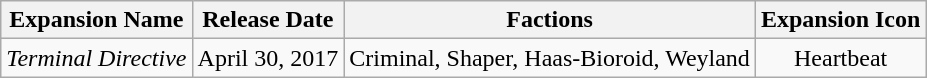<table class="wikitable" style="text-align:center">
<tr>
<th>Expansion Name</th>
<th>Release Date</th>
<th>Factions</th>
<th>Expansion Icon</th>
</tr>
<tr>
<td><em>Terminal Directive</em></td>
<td>April 30, 2017</td>
<td>Criminal, Shaper, Haas-Bioroid, Weyland</td>
<td>Heartbeat</td>
</tr>
</table>
